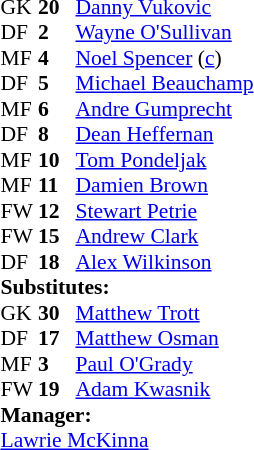<table cellspacing="0" cellpadding="0" style="font-size:90%;margin:auto">
<tr>
<th width=25></th>
<th width=25></th>
</tr>
<tr>
<td>GK</td>
<td><strong>20</strong></td>
<td> <a href='#'>Danny Vukovic</a></td>
</tr>
<tr>
<td>DF</td>
<td><strong>2</strong></td>
<td> <a href='#'>Wayne O'Sullivan</a></td>
</tr>
<tr>
<td>MF</td>
<td><strong>4</strong></td>
<td> <a href='#'>Noel Spencer</a> (<a href='#'>c</a>)</td>
<td></td>
</tr>
<tr>
<td>DF</td>
<td><strong>5</strong></td>
<td> <a href='#'>Michael Beauchamp</a></td>
</tr>
<tr>
<td>MF</td>
<td><strong>6</strong></td>
<td> <a href='#'>Andre Gumprecht</a></td>
</tr>
<tr>
<td>DF</td>
<td><strong>8</strong></td>
<td> <a href='#'>Dean Heffernan</a></td>
</tr>
<tr>
<td>MF</td>
<td><strong>10</strong></td>
<td> <a href='#'>Tom Pondeljak</a></td>
</tr>
<tr>
<td>MF</td>
<td><strong>11</strong></td>
<td> <a href='#'>Damien Brown</a></td>
<td></td>
<td></td>
</tr>
<tr>
<td>FW</td>
<td><strong>12</strong></td>
<td> <a href='#'>Stewart Petrie</a></td>
<td></td>
<td></td>
</tr>
<tr>
<td>FW</td>
<td><strong>15</strong></td>
<td> <a href='#'>Andrew Clark</a></td>
</tr>
<tr>
<td>DF</td>
<td><strong>18</strong></td>
<td> <a href='#'>Alex Wilkinson</a></td>
<td></td>
<td></td>
</tr>
<tr>
<td colspan=3><strong>Substitutes:</strong></td>
</tr>
<tr>
<td>GK</td>
<td><strong>30</strong></td>
<td> <a href='#'>Matthew Trott</a></td>
</tr>
<tr>
<td>DF</td>
<td><strong>17</strong></td>
<td> <a href='#'>Matthew Osman</a></td>
<td></td>
<td></td>
</tr>
<tr>
<td>MF</td>
<td><strong>3</strong></td>
<td> <a href='#'>Paul O'Grady</a></td>
<td></td>
<td></td>
</tr>
<tr>
<td>FW</td>
<td><strong>19</strong></td>
<td> <a href='#'>Adam Kwasnik</a></td>
<td></td>
<td></td>
</tr>
<tr>
<td colspan=3><strong>Manager:</strong></td>
</tr>
<tr>
<td colspan=4> <a href='#'>Lawrie McKinna</a></td>
</tr>
</table>
